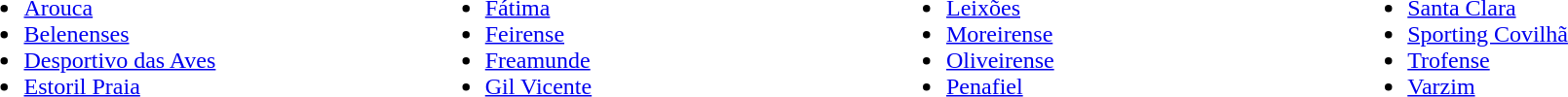<table width=100%>
<tr>
<td width=25% valign="top"><br><ul><li><a href='#'>Arouca</a></li><li><a href='#'>Belenenses</a></li><li><a href='#'>Desportivo das Aves</a></li><li><a href='#'>Estoril Praia</a></li></ul></td>
<td width=25% valign="top"><br><ul><li><a href='#'>Fátima</a></li><li><a href='#'>Feirense</a></li><li><a href='#'>Freamunde</a></li><li><a href='#'>Gil Vicente</a></li></ul></td>
<td width=25% valign="top"><br><ul><li><a href='#'>Leixões</a></li><li><a href='#'>Moreirense</a></li><li><a href='#'>Oliveirense</a></li><li><a href='#'>Penafiel</a></li></ul></td>
<td width=25% valign="top"><br><ul><li><a href='#'>Santa Clara</a></li><li><a href='#'>Sporting Covilhã</a></li><li><a href='#'>Trofense</a></li><li><a href='#'>Varzim</a></li></ul></td>
</tr>
</table>
